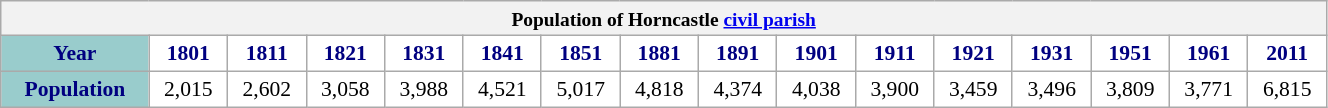<table class="wikitable" style="font-size:90%; width:70%; border:0; text-align:center; line-height:120%;">
<tr>
<th colspan="16" style="text-align:center;font-size:90%;">Population of Horncastle <a href='#'>civil parish</a></th>
</tr>
<tr>
<th style="background:#9cc; color:navy; height:17px;">Year</th>
<th style="background:#fff; color:navy;">1801</th>
<th style="background:#fff; color:navy;">1811</th>
<th style="background:#fff; color:navy;">1821</th>
<th style="background:#fff; color:navy;">1831</th>
<th style="background:#fff; color:navy;">1841</th>
<th style="background:#fff; color:navy;">1851</th>
<th style="background:#fff; color:navy;">1881</th>
<th style="background:#fff; color:navy;">1891</th>
<th style="background:#fff; color:navy;">1901</th>
<th style="background:#fff; color:navy;">1911</th>
<th style="background:#fff; color:navy;">1921</th>
<th style="background:#fff; color:navy;">1931</th>
<th style="background:#fff; color:navy;">1951</th>
<th style="background:#fff; color:navy;">1961</th>
<th style="background:#fff; color:navy;">2011</th>
</tr>
<tr style="text-align:center;">
<th style="background:#9cc; color:navy; height:17px;">Population</th>
<td style="background:#fff; color:black;">2,015</td>
<td style="background:#fff; color:black;">2,602</td>
<td style="background:#fff; color:black;">3,058</td>
<td style="background:#fff; color:black;">3,988</td>
<td style="background:#fff; color:black;">4,521</td>
<td style="background:#fff; color:black;">5,017</td>
<td style="background:#fff; color:black;">4,818</td>
<td style="background:#fff; color:black;">4,374</td>
<td style="background:#fff; color:black;">4,038</td>
<td style="background:#fff; color:black;">3,900</td>
<td style="background:#fff; color:black;">3,459</td>
<td style="background:#fff; color:black;">3,496</td>
<td style="background:#fff; color:black;">3,809</td>
<td style="background:#fff; color:black;">3,771</td>
<td style="background:#fff; color:black;">6,815</td>
</tr>
</table>
